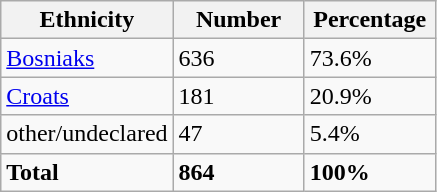<table class="wikitable">
<tr>
<th width="100px">Ethnicity</th>
<th width="80px">Number</th>
<th width="80px">Percentage</th>
</tr>
<tr>
<td><a href='#'>Bosniaks</a></td>
<td>636</td>
<td>73.6%</td>
</tr>
<tr>
<td><a href='#'>Croats</a></td>
<td>181</td>
<td>20.9%</td>
</tr>
<tr>
<td>other/undeclared</td>
<td>47</td>
<td>5.4%</td>
</tr>
<tr>
<td><strong>Total</strong></td>
<td><strong>864</strong></td>
<td><strong>100%</strong></td>
</tr>
</table>
